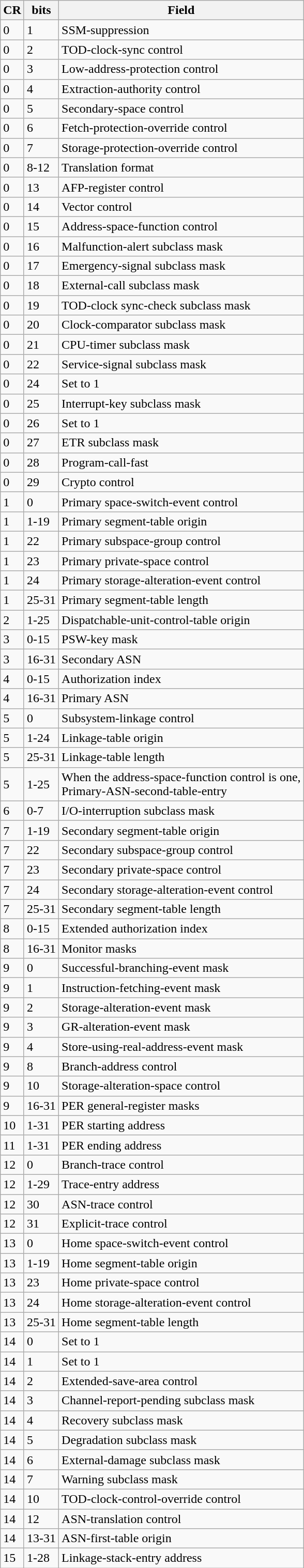<table class="wikitable">
<tr>
<th>CR</th>
<th>bits</th>
<th>Field</th>
</tr>
<tr id="ESA/390 CR0">
<td>0</td>
<td>1</td>
<td>SSM-suppression</td>
</tr>
<tr>
<td>0</td>
<td>2</td>
<td>TOD-clock-sync control</td>
</tr>
<tr>
<td>0</td>
<td>3</td>
<td>Low-address-protection control</td>
</tr>
<tr>
<td>0</td>
<td>4</td>
<td>Extraction-authority control</td>
</tr>
<tr>
<td>0</td>
<td>5</td>
<td>Secondary-space control</td>
</tr>
<tr>
<td>0</td>
<td>6</td>
<td>Fetch-protection-override control</td>
</tr>
<tr>
<td>0</td>
<td>7</td>
<td>Storage-protection-override control</td>
</tr>
<tr>
<td>0</td>
<td>8-12</td>
<td>Translation format</td>
</tr>
<tr>
<td>0</td>
<td>13</td>
<td>AFP-register control</td>
</tr>
<tr>
<td>0</td>
<td>14</td>
<td>Vector control</td>
</tr>
<tr>
<td>0</td>
<td>15</td>
<td>Address-space-function control</td>
</tr>
<tr>
<td>0</td>
<td>16</td>
<td>Malfunction-alert subclass mask</td>
</tr>
<tr>
<td>0</td>
<td>17</td>
<td>Emergency-signal subclass mask</td>
</tr>
<tr>
<td>0</td>
<td>18</td>
<td>External-call subclass mask</td>
</tr>
<tr>
<td>0</td>
<td>19</td>
<td>TOD-clock sync-check subclass mask</td>
</tr>
<tr |>
<td>0</td>
<td>20</td>
<td>Clock-comparator subclass mask</td>
</tr>
<tr>
<td>0</td>
<td>21</td>
<td>CPU-timer subclass mask</td>
</tr>
<tr>
<td>0</td>
<td>22</td>
<td>Service-signal subclass mask</td>
</tr>
<tr>
<td>0</td>
<td>24</td>
<td>Set to 1</td>
</tr>
<tr>
<td>0</td>
<td>25</td>
<td>Interrupt-key subclass mask</td>
</tr>
<tr>
<td>0</td>
<td>26</td>
<td>Set to 1</td>
</tr>
<tr>
<td>0</td>
<td>27</td>
<td>ETR subclass mask</td>
</tr>
<tr>
<td>0</td>
<td>28</td>
<td>Program-call-fast</td>
</tr>
<tr>
<td>0</td>
<td>29</td>
<td>Crypto control</td>
</tr>
<tr>
<td>1</td>
<td>0</td>
<td>Primary space-switch-event control</td>
</tr>
<tr>
<td>1</td>
<td>1-19</td>
<td>Primary segment-table origin</td>
</tr>
<tr>
<td>1</td>
<td>22</td>
<td>Primary subspace-group control</td>
</tr>
<tr>
<td>1</td>
<td>23</td>
<td>Primary private-space control</td>
</tr>
<tr>
<td>1</td>
<td>24</td>
<td>Primary storage-alteration-event control</td>
</tr>
<tr id="ESA/390 CR1">
<td>1</td>
<td>25-31</td>
<td>Primary segment-table length</td>
</tr>
<tr id="ESA/390 CR2">
<td>2</td>
<td>1-25</td>
<td>Dispatchable-unit-control-table origin</td>
</tr>
<tr id="ESA/390 CR3">
<td>3</td>
<td>0-15</td>
<td>PSW-key mask</td>
</tr>
<tr>
<td>3</td>
<td>16-31</td>
<td>Secondary ASN</td>
</tr>
<tr id="ESA/390 CR4">
<td>4</td>
<td>0-15</td>
<td>Authorization index</td>
</tr>
<tr id="ESA/390 CR4">
<td>4</td>
<td>16-31</td>
<td>Primary ASN</td>
</tr>
<tr id="ESA/390 CR5">
<td>5</td>
<td>0</td>
<td>Subsystem-linkage control</td>
</tr>
<tr>
<td>5</td>
<td>1-24</td>
<td>Linkage-table origin</td>
</tr>
<tr>
<td>5</td>
<td>25-31</td>
<td>Linkage-table length</td>
</tr>
<tr>
<td>5</td>
<td>1-25</td>
<td>When the address-space-function control is one,<br>Primary-ASN-second-table-entry</td>
</tr>
<tr id="ESA/390 CR6">
<td>6</td>
<td>0-7</td>
<td>I/O-interruption subclass mask</td>
</tr>
<tr id="ESA/390 CR7">
<td>7</td>
<td>1-19</td>
<td>Secondary segment-table origin</td>
</tr>
<tr>
<td>7</td>
<td>22</td>
<td>Secondary subspace-group control</td>
</tr>
<tr>
<td>7</td>
<td>23</td>
<td>Secondary private-space control</td>
</tr>
<tr>
<td>7</td>
<td>24</td>
<td>Secondary storage-alteration-event control</td>
</tr>
<tr>
<td>7</td>
<td>25-31</td>
<td>Secondary segment-table length</td>
</tr>
<tr id="ESA/390 CR8">
<td>8</td>
<td>0-15</td>
<td>Extended authorization index</td>
</tr>
<tr>
<td>8</td>
<td>16-31</td>
<td>Monitor masks</td>
</tr>
<tr id="ESA/390 CR9">
<td>9</td>
<td>0</td>
<td>Successful-branching-event mask</td>
</tr>
<tr>
<td>9</td>
<td>1</td>
<td>Instruction-fetching-event mask</td>
</tr>
<tr>
<td>9</td>
<td>2</td>
<td>Storage-alteration-event mask</td>
</tr>
<tr>
<td>9</td>
<td>3</td>
<td>GR-alteration-event mask</td>
</tr>
<tr>
<td>9</td>
<td>4</td>
<td>Store-using-real-address-event mask</td>
</tr>
<tr>
<td>9</td>
<td>8</td>
<td>Branch-address control</td>
</tr>
<tr>
<td>9</td>
<td>10</td>
<td>Storage-alteration-space control</td>
</tr>
<tr>
<td>9</td>
<td>16-31</td>
<td>PER general-register masks</td>
</tr>
<tr id="ESA/390 CR10">
<td>10</td>
<td>1-31</td>
<td>PER starting address</td>
</tr>
<tr id="ESA/390 CR11">
<td>11</td>
<td>1-31</td>
<td>PER ending address</td>
</tr>
<tr id="ESA/390 CR12">
<td>12</td>
<td>0</td>
<td>Branch-trace control</td>
</tr>
<tr>
<td>12</td>
<td>1-29</td>
<td>Trace-entry address</td>
</tr>
<tr>
<td>12</td>
<td>30</td>
<td>ASN-trace control</td>
</tr>
<tr>
<td>12</td>
<td>31</td>
<td>Explicit-trace control</td>
</tr>
<tr id="ESA/390 CR13">
<td>13</td>
<td>0</td>
<td>Home space-switch-event control</td>
</tr>
<tr>
<td>13</td>
<td>1-19</td>
<td>Home segment-table origin</td>
</tr>
<tr>
<td>13</td>
<td>23</td>
<td>Home private-space control</td>
</tr>
<tr>
<td>13</td>
<td>24</td>
<td>Home storage-alteration-event control</td>
</tr>
<tr>
<td>13</td>
<td>25-31</td>
<td>Home segment-table length</td>
</tr>
<tr id="ESA/390 CR14">
<td>14</td>
<td>0</td>
<td>Set to 1</td>
</tr>
<tr>
<td>14</td>
<td>1</td>
<td>Set to 1</td>
</tr>
<tr>
<td>14</td>
<td>2</td>
<td>Extended-save-area control</td>
</tr>
<tr>
<td>14</td>
<td>3</td>
<td>Channel-report-pending subclass mask</td>
</tr>
<tr>
<td>14</td>
<td>4</td>
<td>Recovery subclass mask</td>
</tr>
<tr>
<td>14</td>
<td>5</td>
<td>Degradation subclass mask</td>
</tr>
<tr>
<td>14</td>
<td>6</td>
<td>External-damage subclass mask</td>
</tr>
<tr>
<td>14</td>
<td>7</td>
<td>Warning subclass mask</td>
</tr>
<tr>
<td>14</td>
<td>10</td>
<td>TOD-clock-control-override control</td>
</tr>
<tr>
<td>14</td>
<td>12</td>
<td>ASN-translation control</td>
</tr>
<tr>
<td>14</td>
<td>13-31</td>
<td>ASN-first-table origin</td>
</tr>
<tr id="ESA/390 CR15">
<td>15</td>
<td>1-28</td>
<td>Linkage-stack-entry address</td>
</tr>
</table>
